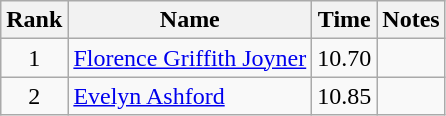<table class="wikitable sortable" style="text-align:center">
<tr>
<th>Rank</th>
<th>Name</th>
<th>Time</th>
<th>Notes</th>
</tr>
<tr>
<td>1</td>
<td align=left><a href='#'>Florence Griffith Joyner</a></td>
<td>10.70</td>
<td></td>
</tr>
<tr>
<td>2</td>
<td align=left><a href='#'>Evelyn Ashford</a></td>
<td>10.85</td>
<td></td>
</tr>
</table>
